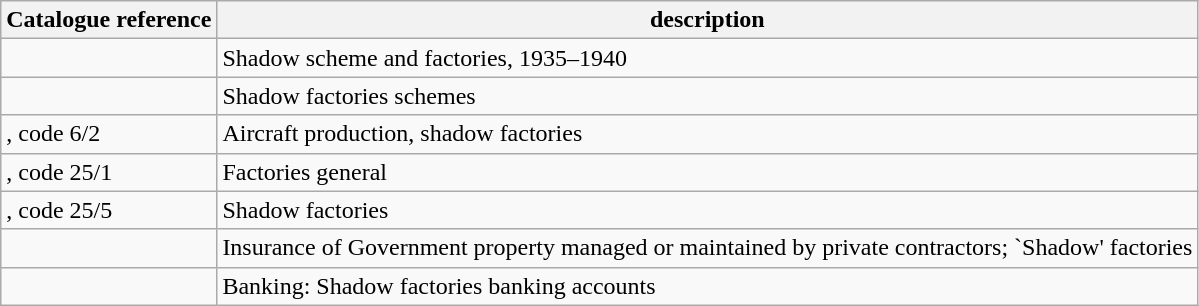<table class="wikitable">
<tr>
<th>Catalogue reference</th>
<th>description</th>
</tr>
<tr>
<td></td>
<td>Shadow scheme and factories, 1935–1940</td>
</tr>
<tr>
<td> </td>
<td>Shadow factories schemes</td>
</tr>
<tr>
<td>, code 6/2</td>
<td>Aircraft production, shadow factories</td>
</tr>
<tr>
<td>, code 25/1</td>
<td>Factories general</td>
</tr>
<tr>
<td>, code 25/5</td>
<td>Shadow factories</td>
</tr>
<tr>
<td></td>
<td>Insurance of Government property managed or maintained by private contractors; `Shadow' factories</td>
</tr>
<tr>
<td></td>
<td>Banking: Shadow factories banking accounts</td>
</tr>
</table>
